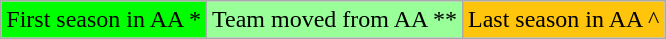<table class="wikitable" style="font-size:100%;line-height:1.1;">
<tr>
<td style="background-color:#00FF00;">First season in AA *</td>
<td style="background-color:#99FF99;">Team moved from AA **</td>
<td style="background-color:#FFC40C;">Last season in AA ^</td>
</tr>
</table>
